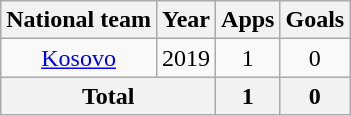<table class=wikitable style="text-align: center;">
<tr>
<th>National team</th>
<th>Year</th>
<th>Apps</th>
<th>Goals</th>
</tr>
<tr>
<td><a href='#'>Kosovo</a></td>
<td>2019</td>
<td>1</td>
<td>0</td>
</tr>
<tr>
<th colspan=2>Total</th>
<th>1</th>
<th>0</th>
</tr>
</table>
